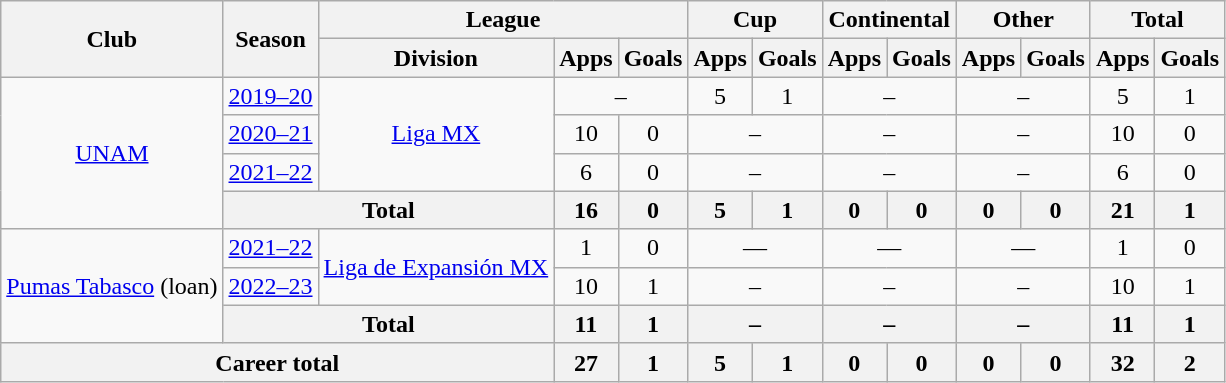<table class="wikitable" style="text-align: center">
<tr>
<th rowspan="2">Club</th>
<th rowspan="2">Season</th>
<th colspan="3">League</th>
<th colspan="2">Cup</th>
<th colspan="2">Continental</th>
<th colspan="2">Other</th>
<th colspan="2">Total</th>
</tr>
<tr>
<th>Division</th>
<th>Apps</th>
<th>Goals</th>
<th>Apps</th>
<th>Goals</th>
<th>Apps</th>
<th>Goals</th>
<th>Apps</th>
<th>Goals</th>
<th>Apps</th>
<th>Goals</th>
</tr>
<tr>
<td rowspan="4"><a href='#'>UNAM</a></td>
<td><a href='#'>2019–20</a></td>
<td rowspan="3"><a href='#'>Liga MX</a></td>
<td colspan="2">–</td>
<td>5</td>
<td>1</td>
<td colspan="2">–</td>
<td colspan="2">–</td>
<td>5</td>
<td>1</td>
</tr>
<tr>
<td><a href='#'>2020–21</a></td>
<td>10</td>
<td>0</td>
<td colspan="2">–</td>
<td colspan="2">–</td>
<td colspan="2">–</td>
<td>10</td>
<td>0</td>
</tr>
<tr>
<td><a href='#'>2021–22</a></td>
<td>6</td>
<td>0</td>
<td colspan="2">–</td>
<td colspan="2">–</td>
<td colspan="2">–</td>
<td>6</td>
<td>0</td>
</tr>
<tr>
<th colspan="2">Total</th>
<th>16</th>
<th>0</th>
<th>5</th>
<th>1</th>
<th>0</th>
<th>0</th>
<th>0</th>
<th>0</th>
<th>21</th>
<th>1</th>
</tr>
<tr>
<td rowspan="3"><a href='#'>Pumas Tabasco</a> (loan)</td>
<td><a href='#'>2021–22</a></td>
<td rowspan="2"><a href='#'>Liga de Expansión MX</a></td>
<td>1</td>
<td>0</td>
<td colspan=2>—</td>
<td colspan=2>—</td>
<td colspan=2>—</td>
<td>1</td>
<td>0</td>
</tr>
<tr>
<td><a href='#'>2022–23</a></td>
<td>10</td>
<td>1</td>
<td colspan="2">–</td>
<td colspan="2">–</td>
<td colspan="2">–</td>
<td>10</td>
<td>1</td>
</tr>
<tr>
<th colspan="2">Total</th>
<th>11</th>
<th>1</th>
<th colspan="2">–</th>
<th colspan="2">–</th>
<th colspan="2">–</th>
<th>11</th>
<th>1</th>
</tr>
<tr>
<th colspan="3"><strong>Career total</strong></th>
<th>27</th>
<th>1</th>
<th>5</th>
<th>1</th>
<th>0</th>
<th>0</th>
<th>0</th>
<th>0</th>
<th>32</th>
<th>2</th>
</tr>
</table>
